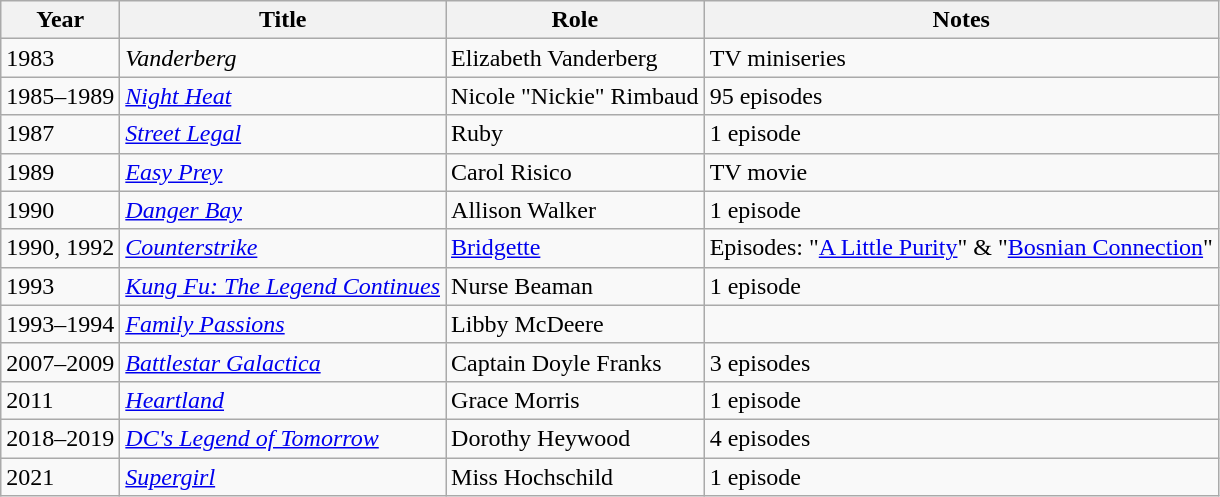<table class="wikitable sortable">
<tr>
<th>Year</th>
<th>Title</th>
<th>Role</th>
<th>Notes</th>
</tr>
<tr>
<td>1983</td>
<td><em>Vanderberg</em></td>
<td>Elizabeth Vanderberg</td>
<td>TV miniseries</td>
</tr>
<tr>
<td>1985–1989</td>
<td><em><a href='#'>Night Heat</a></em></td>
<td>Nicole "Nickie" Rimbaud</td>
<td>95 episodes</td>
</tr>
<tr>
<td>1987</td>
<td><em><a href='#'>Street Legal</a></em></td>
<td>Ruby</td>
<td>1 episode</td>
</tr>
<tr>
<td>1989</td>
<td><em><a href='#'>Easy Prey</a></em></td>
<td>Carol Risico</td>
<td>TV movie</td>
</tr>
<tr>
<td>1990</td>
<td><em><a href='#'>Danger Bay</a></em></td>
<td>Allison Walker</td>
<td>1 episode</td>
</tr>
<tr>
<td>1990, 1992</td>
<td><em><a href='#'>Counterstrike</a></em></td>
<td><a href='#'>Bridgette</a></td>
<td>Episodes: "<a href='#'>A Little Purity</a>"  & "<a href='#'>Bosnian Connection</a>" </td>
</tr>
<tr>
<td>1993</td>
<td><em><a href='#'>Kung Fu: The Legend Continues</a></em></td>
<td>Nurse Beaman</td>
<td>1 episode</td>
</tr>
<tr>
<td>1993–1994</td>
<td><em><a href='#'>Family Passions</a></em></td>
<td>Libby McDeere</td>
<td></td>
</tr>
<tr>
<td>2007–2009</td>
<td><em><a href='#'>Battlestar Galactica</a></em></td>
<td>Captain Doyle Franks</td>
<td>3 episodes</td>
</tr>
<tr>
<td>2011</td>
<td><em><a href='#'>Heartland</a></em></td>
<td>Grace Morris</td>
<td>1 episode</td>
</tr>
<tr>
<td>2018–2019</td>
<td><em><a href='#'>DC's Legend of Tomorrow</a></em></td>
<td>Dorothy Heywood</td>
<td>4 episodes</td>
</tr>
<tr>
<td>2021</td>
<td><em><a href='#'>Supergirl</a></em></td>
<td>Miss Hochschild</td>
<td>1 episode</td>
</tr>
</table>
